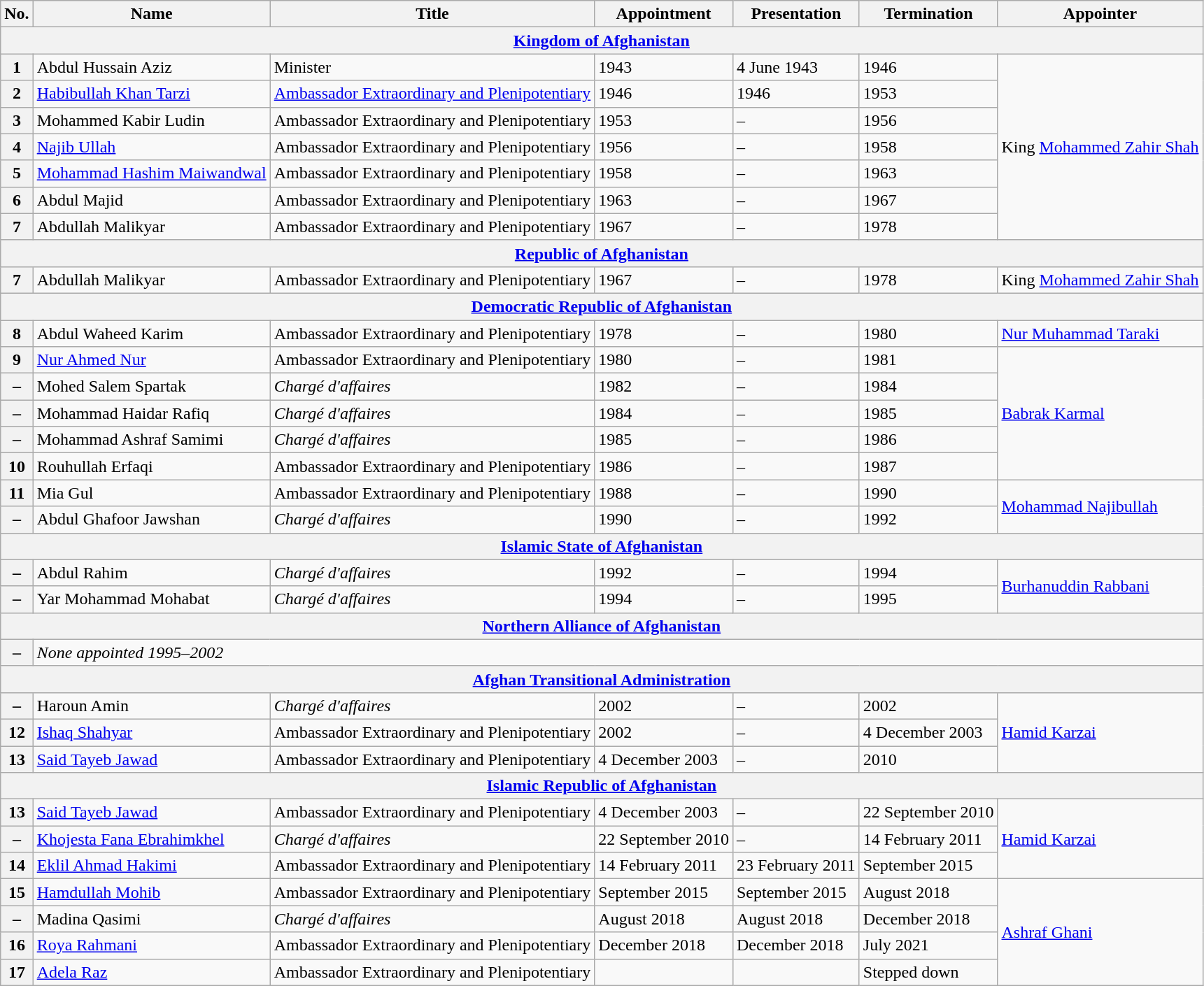<table class="wikitable">
<tr>
<th>No.</th>
<th>Name</th>
<th>Title</th>
<th>Appointment</th>
<th>Presentation</th>
<th>Termination</th>
<th>Appointer</th>
</tr>
<tr>
<th colspan="7"><a href='#'>Kingdom of Afghanistan</a></th>
</tr>
<tr>
<th>1</th>
<td>Abdul Hussain Aziz</td>
<td>Minister</td>
<td>1943</td>
<td>4 June 1943</td>
<td>1946</td>
<td rowspan="7">King <a href='#'>Mohammed Zahir Shah</a></td>
</tr>
<tr>
<th>2</th>
<td><a href='#'>Habibullah Khan Tarzi</a></td>
<td><a href='#'>Ambassador Extraordinary and Plenipotentiary</a></td>
<td>1946</td>
<td>1946</td>
<td>1953</td>
</tr>
<tr>
<th>3</th>
<td>Mohammed Kabir Ludin</td>
<td>Ambassador Extraordinary and Plenipotentiary</td>
<td>1953</td>
<td>–</td>
<td>1956</td>
</tr>
<tr>
<th>4</th>
<td><a href='#'>Najib Ullah</a></td>
<td>Ambassador Extraordinary and Plenipotentiary</td>
<td>1956</td>
<td>–</td>
<td>1958</td>
</tr>
<tr>
<th>5</th>
<td><a href='#'>Mohammad Hashim Maiwandwal</a></td>
<td>Ambassador Extraordinary and Plenipotentiary</td>
<td>1958</td>
<td>–</td>
<td>1963</td>
</tr>
<tr>
<th>6</th>
<td>Abdul Majid</td>
<td>Ambassador Extraordinary and Plenipotentiary</td>
<td>1963</td>
<td>–</td>
<td>1967</td>
</tr>
<tr>
<th>7</th>
<td>Abdullah Malikyar</td>
<td>Ambassador Extraordinary and Plenipotentiary</td>
<td>1967</td>
<td>–</td>
<td>1978</td>
</tr>
<tr>
<th colspan="7"><a href='#'>Republic of Afghanistan</a></th>
</tr>
<tr>
<th>7</th>
<td>Abdullah Malikyar</td>
<td>Ambassador Extraordinary and Plenipotentiary</td>
<td>1967</td>
<td>–</td>
<td>1978</td>
<td>King <a href='#'>Mohammed Zahir Shah</a></td>
</tr>
<tr>
<th colspan="7"><a href='#'>Democratic Republic of Afghanistan</a></th>
</tr>
<tr>
<th>8</th>
<td>Abdul Waheed Karim</td>
<td>Ambassador Extraordinary and Plenipotentiary</td>
<td>1978</td>
<td>–</td>
<td>1980</td>
<td><a href='#'>Nur Muhammad Taraki</a></td>
</tr>
<tr>
<th>9</th>
<td><a href='#'>Nur Ahmed Nur</a></td>
<td>Ambassador Extraordinary and Plenipotentiary</td>
<td>1980</td>
<td>–</td>
<td>1981</td>
<td rowspan="5"><a href='#'>Babrak Karmal</a></td>
</tr>
<tr>
<th>–</th>
<td>Mohed Salem Spartak</td>
<td><em>Chargé d'affaires</em></td>
<td>1982</td>
<td>–</td>
<td>1984</td>
</tr>
<tr>
<th>–</th>
<td>Mohammad Haidar Rafiq</td>
<td><em>Chargé d'affaires</em></td>
<td>1984</td>
<td>–</td>
<td>1985</td>
</tr>
<tr>
<th>–</th>
<td>Mohammad Ashraf Samimi</td>
<td><em>Chargé d'affaires</em></td>
<td>1985</td>
<td>–</td>
<td>1986</td>
</tr>
<tr>
<th>10</th>
<td>Rouhullah Erfaqi</td>
<td>Ambassador Extraordinary and Plenipotentiary</td>
<td>1986</td>
<td>–</td>
<td>1987</td>
</tr>
<tr>
<th>11</th>
<td>Mia Gul</td>
<td>Ambassador Extraordinary and Plenipotentiary</td>
<td>1988</td>
<td>–</td>
<td>1990</td>
<td rowspan="2"><a href='#'>Mohammad Najibullah</a></td>
</tr>
<tr>
<th>–</th>
<td>Abdul Ghafoor Jawshan</td>
<td><em>Chargé d'affaires</em></td>
<td>1990</td>
<td>–</td>
<td>1992</td>
</tr>
<tr>
<th colspan="7"><a href='#'>Islamic State of Afghanistan</a></th>
</tr>
<tr>
<th>–</th>
<td>Abdul Rahim</td>
<td><em>Chargé d'affaires</em></td>
<td>1992</td>
<td>–</td>
<td>1994</td>
<td rowspan="2"><a href='#'>Burhanuddin Rabbani</a></td>
</tr>
<tr>
<th>–</th>
<td>Yar Mohammad Mohabat</td>
<td><em>Chargé d'affaires</em></td>
<td>1994</td>
<td>–</td>
<td>1995</td>
</tr>
<tr>
<th colspan="7"><a href='#'>Northern Alliance of Afghanistan</a></th>
</tr>
<tr>
<th>–</th>
<td colspan="6"><em>None appointed 1995–2002</em></td>
</tr>
<tr>
<th colspan="7"><a href='#'>Afghan Transitional Administration</a></th>
</tr>
<tr>
<th>–</th>
<td>Haroun Amin</td>
<td><em>Chargé d'affaires</em></td>
<td>2002</td>
<td>–</td>
<td>2002</td>
<td rowspan="3"><a href='#'>Hamid Karzai</a></td>
</tr>
<tr>
<th>12</th>
<td><a href='#'>Ishaq Shahyar</a></td>
<td>Ambassador Extraordinary and Plenipotentiary</td>
<td>2002</td>
<td>–</td>
<td>4 December 2003</td>
</tr>
<tr>
<th>13</th>
<td><a href='#'>Said Tayeb Jawad</a></td>
<td>Ambassador Extraordinary and Plenipotentiary</td>
<td>4 December 2003</td>
<td>–</td>
<td>2010</td>
</tr>
<tr>
<th colspan="7"><a href='#'>Islamic Republic of Afghanistan</a></th>
</tr>
<tr>
<th>13</th>
<td><a href='#'>Said Tayeb Jawad</a></td>
<td>Ambassador Extraordinary and Plenipotentiary</td>
<td>4 December 2003</td>
<td>–</td>
<td>22 September 2010</td>
<td rowspan="3"><a href='#'>Hamid Karzai</a></td>
</tr>
<tr>
<th>–</th>
<td><a href='#'>Khojesta Fana Ebrahimkhel</a></td>
<td><em>Chargé d'affaires</em></td>
<td>22 September 2010</td>
<td>–</td>
<td>14 February 2011</td>
</tr>
<tr>
<th>14</th>
<td><a href='#'>Eklil Ahmad Hakimi</a></td>
<td>Ambassador Extraordinary and Plenipotentiary</td>
<td>14 February 2011</td>
<td>23 February 2011</td>
<td>September 2015</td>
</tr>
<tr>
<th>15</th>
<td><a href='#'>Hamdullah Mohib</a></td>
<td>Ambassador Extraordinary and Plenipotentiary</td>
<td>September 2015</td>
<td>September 2015</td>
<td>August 2018</td>
<td rowspan="4"><a href='#'>Ashraf Ghani</a></td>
</tr>
<tr>
<th>–</th>
<td>Madina Qasimi</td>
<td><em>Chargé d'affaires</em></td>
<td>August 2018</td>
<td>August 2018</td>
<td>December 2018</td>
</tr>
<tr>
<th>16</th>
<td><a href='#'>Roya Rahmani</a></td>
<td>Ambassador Extraordinary and Plenipotentiary</td>
<td>December 2018</td>
<td>December 2018</td>
<td>July 2021</td>
</tr>
<tr>
<th>17</th>
<td><a href='#'>Adela Raz</a></td>
<td>Ambassador Extraordinary and Plenipotentiary</td>
<td></td>
<td></td>
<td>Stepped down </td>
</tr>
</table>
